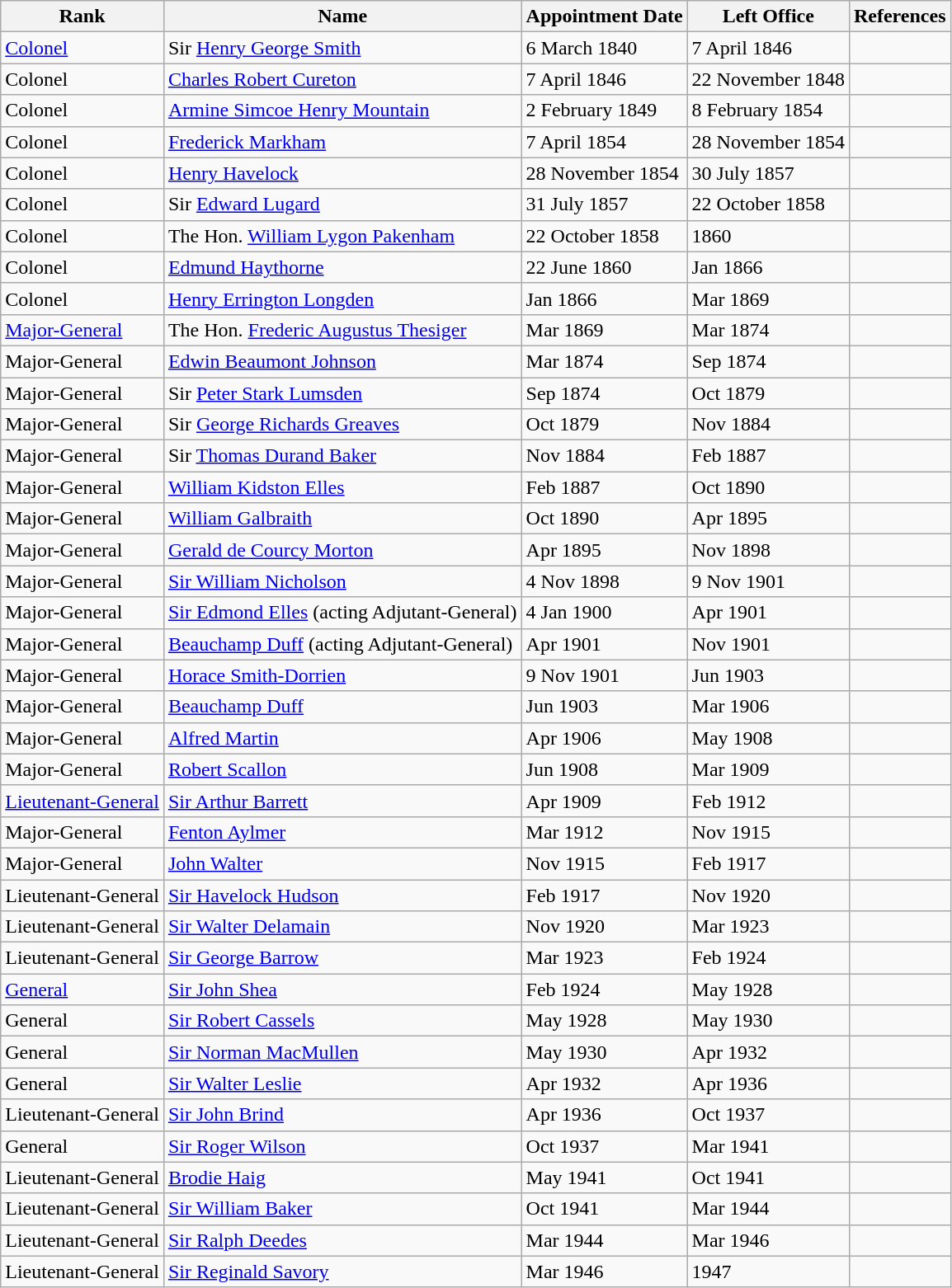<table class="wikitable">
<tr>
<th>Rank</th>
<th>Name</th>
<th>Appointment Date</th>
<th>Left Office</th>
<th>References</th>
</tr>
<tr>
<td><a href='#'>Colonel</a></td>
<td>Sir <a href='#'>Henry George Smith</a></td>
<td>6 March 1840</td>
<td>7 April 1846</td>
<td></td>
</tr>
<tr>
<td>Colonel</td>
<td><a href='#'>Charles Robert Cureton</a></td>
<td>7 April 1846</td>
<td>22 November 1848</td>
<td></td>
</tr>
<tr>
<td>Colonel</td>
<td><a href='#'>Armine Simcoe Henry Mountain</a></td>
<td>2 February 1849</td>
<td>8 February 1854</td>
<td></td>
</tr>
<tr>
<td>Colonel</td>
<td><a href='#'>Frederick Markham</a></td>
<td>7 April 1854</td>
<td>28 November 1854</td>
<td></td>
</tr>
<tr>
<td>Colonel</td>
<td><a href='#'>Henry Havelock</a></td>
<td>28 November 1854</td>
<td>30 July 1857</td>
<td></td>
</tr>
<tr>
<td>Colonel</td>
<td>Sir <a href='#'>Edward Lugard</a></td>
<td>31 July 1857</td>
<td>22 October 1858</td>
<td></td>
</tr>
<tr>
<td>Colonel</td>
<td>The Hon. <a href='#'>William Lygon Pakenham</a></td>
<td>22 October 1858</td>
<td>1860</td>
<td></td>
</tr>
<tr>
<td>Colonel</td>
<td><a href='#'>Edmund Haythorne</a></td>
<td>22 June 1860</td>
<td>Jan 1866</td>
<td></td>
</tr>
<tr>
<td>Colonel</td>
<td><a href='#'>Henry Errington Longden</a></td>
<td>Jan 1866</td>
<td>Mar 1869</td>
<td></td>
</tr>
<tr>
<td><a href='#'>Major-General</a></td>
<td>The Hon. <a href='#'>Frederic Augustus Thesiger</a></td>
<td>Mar 1869</td>
<td>Mar 1874</td>
<td></td>
</tr>
<tr>
<td>Major-General</td>
<td><a href='#'>Edwin Beaumont Johnson</a></td>
<td>Mar 1874</td>
<td>Sep 1874</td>
<td></td>
</tr>
<tr>
<td>Major-General</td>
<td>Sir <a href='#'>Peter Stark Lumsden</a></td>
<td>Sep 1874</td>
<td>Oct 1879</td>
<td></td>
</tr>
<tr>
<td>Major-General</td>
<td>Sir <a href='#'>George Richards Greaves</a></td>
<td>Oct 1879</td>
<td>Nov 1884</td>
<td></td>
</tr>
<tr>
<td>Major-General</td>
<td>Sir <a href='#'>Thomas Durand Baker</a></td>
<td>Nov 1884</td>
<td>Feb 1887</td>
<td></td>
</tr>
<tr>
<td>Major-General</td>
<td><a href='#'>William Kidston Elles</a></td>
<td>Feb 1887</td>
<td>Oct 1890</td>
<td></td>
</tr>
<tr>
<td>Major-General</td>
<td><a href='#'>William Galbraith</a></td>
<td>Oct 1890</td>
<td>Apr 1895</td>
<td></td>
</tr>
<tr>
<td>Major-General</td>
<td><a href='#'>Gerald de Courcy Morton</a></td>
<td>Apr 1895</td>
<td>Nov 1898</td>
<td></td>
</tr>
<tr>
<td>Major-General</td>
<td><a href='#'>Sir William Nicholson</a></td>
<td>4 Nov 1898</td>
<td>9 Nov 1901</td>
<td></td>
</tr>
<tr>
<td>Major-General</td>
<td><a href='#'>Sir Edmond Elles</a> (acting Adjutant-General)</td>
<td>4 Jan 1900</td>
<td>Apr 1901</td>
<td></td>
</tr>
<tr>
<td>Major-General</td>
<td><a href='#'>Beauchamp Duff</a> (acting Adjutant-General)</td>
<td>Apr 1901</td>
<td>Nov 1901</td>
<td></td>
</tr>
<tr>
<td>Major-General</td>
<td><a href='#'>Horace Smith-Dorrien</a></td>
<td>9 Nov 1901</td>
<td>Jun 1903</td>
<td></td>
</tr>
<tr>
<td>Major-General</td>
<td><a href='#'>Beauchamp Duff</a></td>
<td>Jun 1903</td>
<td>Mar 1906</td>
<td></td>
</tr>
<tr>
<td>Major-General</td>
<td><a href='#'>Alfred Martin</a></td>
<td>Apr 1906</td>
<td>May 1908</td>
<td></td>
</tr>
<tr>
<td>Major-General</td>
<td><a href='#'>Robert Scallon</a></td>
<td>Jun 1908</td>
<td>Mar 1909</td>
<td></td>
</tr>
<tr>
<td><a href='#'>Lieutenant-General</a></td>
<td><a href='#'>Sir Arthur Barrett</a></td>
<td>Apr 1909</td>
<td>Feb 1912</td>
<td></td>
</tr>
<tr>
<td>Major-General</td>
<td><a href='#'>Fenton Aylmer</a></td>
<td>Mar 1912</td>
<td>Nov 1915</td>
<td></td>
</tr>
<tr>
<td>Major-General</td>
<td><a href='#'>John Walter</a></td>
<td>Nov 1915</td>
<td>Feb 1917</td>
<td></td>
</tr>
<tr>
<td>Lieutenant-General</td>
<td><a href='#'>Sir Havelock Hudson</a></td>
<td>Feb 1917</td>
<td>Nov 1920</td>
<td></td>
</tr>
<tr>
<td>Lieutenant-General</td>
<td><a href='#'>Sir Walter Delamain</a></td>
<td>Nov 1920</td>
<td>Mar 1923</td>
<td></td>
</tr>
<tr>
<td>Lieutenant-General</td>
<td><a href='#'>Sir George Barrow</a></td>
<td>Mar 1923</td>
<td>Feb 1924</td>
<td></td>
</tr>
<tr>
<td><a href='#'>General</a></td>
<td><a href='#'>Sir John Shea</a></td>
<td>Feb 1924</td>
<td>May 1928</td>
<td></td>
</tr>
<tr>
<td>General</td>
<td><a href='#'>Sir Robert Cassels</a></td>
<td>May 1928</td>
<td>May 1930</td>
<td></td>
</tr>
<tr>
<td>General</td>
<td><a href='#'>Sir Norman MacMullen</a></td>
<td>May 1930</td>
<td>Apr 1932</td>
<td></td>
</tr>
<tr>
<td>General</td>
<td><a href='#'>Sir Walter Leslie</a></td>
<td>Apr 1932</td>
<td>Apr 1936</td>
<td></td>
</tr>
<tr>
<td>Lieutenant-General</td>
<td><a href='#'>Sir John Brind</a></td>
<td>Apr 1936</td>
<td>Oct 1937</td>
<td></td>
</tr>
<tr>
<td>General</td>
<td><a href='#'>Sir Roger Wilson</a></td>
<td>Oct 1937</td>
<td>Mar 1941</td>
<td></td>
</tr>
<tr>
<td>Lieutenant-General</td>
<td><a href='#'>Brodie Haig</a></td>
<td>May 1941</td>
<td>Oct 1941</td>
<td></td>
</tr>
<tr>
<td>Lieutenant-General</td>
<td><a href='#'>Sir William Baker</a></td>
<td>Oct 1941</td>
<td>Mar 1944</td>
<td></td>
</tr>
<tr>
<td>Lieutenant-General</td>
<td><a href='#'>Sir Ralph Deedes</a></td>
<td>Mar 1944</td>
<td>Mar 1946</td>
<td></td>
</tr>
<tr>
<td>Lieutenant-General</td>
<td><a href='#'>Sir Reginald Savory</a></td>
<td>Mar 1946</td>
<td>1947</td>
<td></td>
</tr>
</table>
